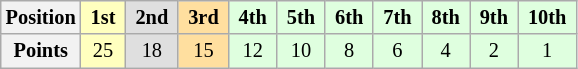<table class="wikitable" style="font-size:85%; text-align:center">
<tr>
<th>Position</th>
<td style="background:#ffffbf;"> <strong>1st</strong> </td>
<td style="background:#dfdfdf;"> <strong>2nd</strong> </td>
<td style="background:#ffdf9f;"> <strong>3rd</strong> </td>
<td style="background:#dfffdf;"> <strong>4th</strong> </td>
<td style="background:#dfffdf;"> <strong>5th</strong> </td>
<td style="background:#dfffdf;"> <strong>6th</strong> </td>
<td style="background:#dfffdf;"> <strong>7th</strong> </td>
<td style="background:#dfffdf;"> <strong>8th</strong> </td>
<td style="background:#dfffdf;"> <strong>9th</strong> </td>
<td style="background:#dfffdf;"> <strong>10th</strong> </td>
</tr>
<tr>
<th>Points</th>
<td style="background:#ffffbf;">25</td>
<td style="background:#dfdfdf;">18</td>
<td style="background:#ffdf9f;">15</td>
<td style="background:#dfffdf;">12</td>
<td style="background:#dfffdf;">10</td>
<td style="background:#dfffdf;">8</td>
<td style="background:#dfffdf;">6</td>
<td style="background:#dfffdf;">4</td>
<td style="background:#dfffdf;">2</td>
<td style="background:#dfffdf;">1</td>
</tr>
</table>
